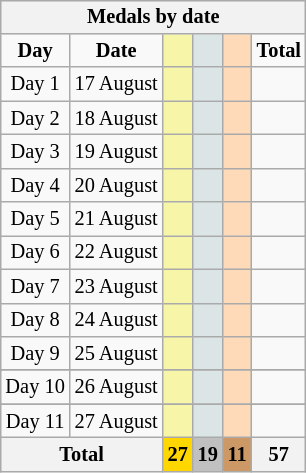<table class=wikitable style="font-size:85%;float:right;clear:right;">
<tr bgcolor=efefef>
<th colspan=6>Medals by date</th>
</tr>
<tr align=center>
<td><strong>Day</strong></td>
<td><strong>Date</strong></td>
<td bgcolor=#f7f6a8></td>
<td bgcolor=#dce5e5></td>
<td bgcolor=#ffdab9></td>
<td><strong>Total</strong></td>
</tr>
<tr align=center>
<td>Day 1</td>
<td>17 August</td>
<td bgcolor=F7F6A8></td>
<td bgcolor=DCE5E5></td>
<td bgcolor=FFDAB9></td>
<td></td>
</tr>
<tr align=center>
<td>Day 2</td>
<td>18 August</td>
<td bgcolor=F7F6A8></td>
<td bgcolor=DCE5E5></td>
<td bgcolor=FFDAB9></td>
<td></td>
</tr>
<tr align=center>
<td>Day 3</td>
<td>19 August</td>
<td bgcolor=F7F6A8></td>
<td bgcolor=DCE5E5></td>
<td bgcolor=FFDAB9></td>
<td></td>
</tr>
<tr align=center>
<td>Day 4</td>
<td>20 August</td>
<td bgcolor=F7F6A8></td>
<td bgcolor=DCE5E5></td>
<td bgcolor=FFDAB9></td>
<td></td>
</tr>
<tr align=center>
<td>Day 5</td>
<td>21 August</td>
<td bgcolor=F7F6A8></td>
<td bgcolor=DCE5E5></td>
<td bgcolor=FFDAB9></td>
<td></td>
</tr>
<tr align=center>
<td>Day 6</td>
<td>22 August</td>
<td bgcolor=F7F6A8></td>
<td bgcolor=DCE5E5></td>
<td bgcolor=FFDAB9></td>
<td></td>
</tr>
<tr align=center>
<td>Day 7</td>
<td>23 August</td>
<td bgcolor=F7F6A8></td>
<td bgcolor=DCE5E5></td>
<td bgcolor=FFDAB9></td>
<td></td>
</tr>
<tr align=center>
<td>Day 8</td>
<td>24 August</td>
<td bgcolor=F7F6A8></td>
<td bgcolor=DCE5E5></td>
<td bgcolor=FFDAB9></td>
<td></td>
</tr>
<tr align=center>
<td>Day 9</td>
<td>25 August</td>
<td bgcolor=F7F6A8></td>
<td bgcolor=DCE5E5></td>
<td bgcolor=FFDAB9></td>
<td></td>
</tr>
<tr>
</tr>
<tr align=center>
<td>Day 10</td>
<td>26 August</td>
<td bgcolor=F7F6A8></td>
<td bgcolor=DCE5E5></td>
<td bgcolor=FFDAB9></td>
<td></td>
</tr>
<tr>
</tr>
<tr align=center>
<td>Day 11</td>
<td>27 August</td>
<td bgcolor=F7F6A8></td>
<td bgcolor=DCE5E5></td>
<td bgcolor=FFDAB9></td>
<td></td>
</tr>
<tr>
<th colspan=2>Total</th>
<th style="background:gold">27</th>
<th style="background:silver">19</th>
<th style="background:#c96">11</th>
<th>57</th>
</tr>
</table>
